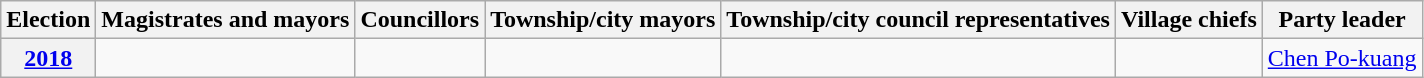<table class=wikitable>
<tr>
<th>Election</th>
<th>Magistrates and mayors</th>
<th>Councillors</th>
<th>Township/city mayors</th>
<th>Township/city council representatives</th>
<th>Village chiefs</th>
<th>Party leader</th>
</tr>
<tr>
<th><a href='#'>2018</a></th>
<td></td>
<td></td>
<td></td>
<td></td>
<td></td>
<td><a href='#'>Chen Po-kuang</a></td>
</tr>
</table>
